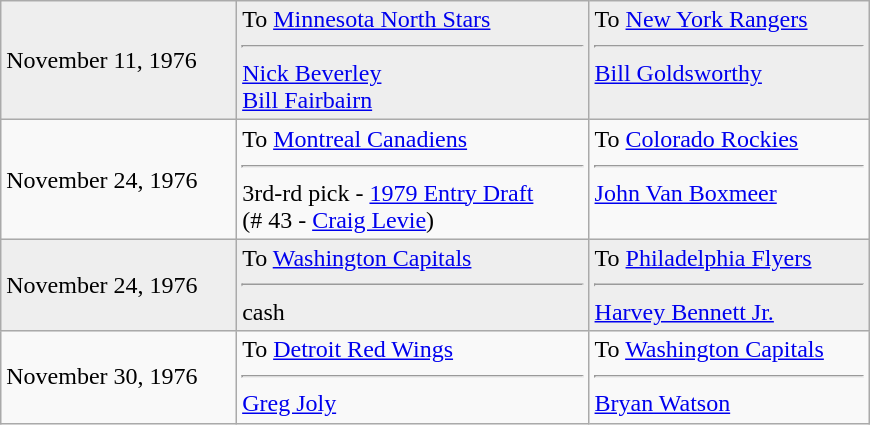<table class="wikitable" style="border:1px solid #999; width:580px;">
<tr style="background:#eee;">
<td>November 11, 1976</td>
<td valign="top">To <a href='#'>Minnesota North Stars</a><hr><a href='#'>Nick Beverley</a><br><a href='#'>Bill Fairbairn</a></td>
<td valign="top">To <a href='#'>New York Rangers</a><hr><a href='#'>Bill Goldsworthy</a></td>
</tr>
<tr>
<td>November 24, 1976</td>
<td valign="top">To <a href='#'>Montreal Canadiens</a><hr>3rd-rd pick - <a href='#'>1979 Entry Draft</a><br>(# 43 - <a href='#'>Craig Levie</a>)</td>
<td valign="top">To <a href='#'>Colorado Rockies</a><hr><a href='#'>John Van Boxmeer</a></td>
</tr>
<tr style="background:#eee;">
<td>November 24, 1976</td>
<td valign="top">To <a href='#'>Washington Capitals</a><hr>cash</td>
<td valign="top">To <a href='#'>Philadelphia Flyers</a><hr><a href='#'>Harvey Bennett Jr.</a></td>
</tr>
<tr>
<td>November 30, 1976</td>
<td valign="top">To <a href='#'>Detroit Red Wings</a><hr><a href='#'>Greg Joly</a></td>
<td valign="top">To <a href='#'>Washington Capitals</a><hr><a href='#'>Bryan Watson</a></td>
</tr>
</table>
